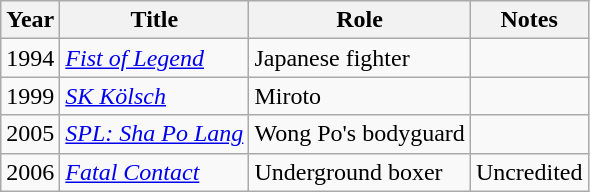<table class="wikitable">
<tr>
<th>Year</th>
<th>Title</th>
<th>Role</th>
<th>Notes</th>
</tr>
<tr>
<td>1994</td>
<td><em><a href='#'>Fist of Legend</a></em></td>
<td>Japanese fighter</td>
<td></td>
</tr>
<tr>
<td>1999</td>
<td><em><a href='#'>SK Kölsch</a></em></td>
<td>Miroto</td>
<td></td>
</tr>
<tr>
<td>2005</td>
<td><em><a href='#'>SPL: Sha Po Lang</a></em></td>
<td>Wong Po's bodyguard</td>
<td></td>
</tr>
<tr>
<td>2006</td>
<td><em><a href='#'>Fatal Contact</a></em></td>
<td>Underground boxer</td>
<td>Uncredited</td>
</tr>
</table>
